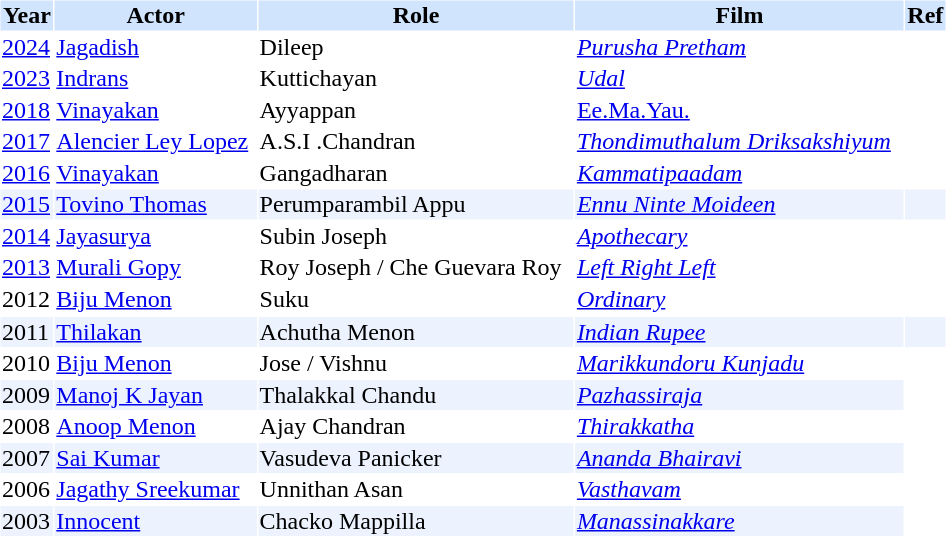<table cellspacing="1" cellpadding="1" border="0" width="50%">
<tr bgcolor="#d1e4fd">
<th>Year</th>
<th>Actor</th>
<th>Role</th>
<th>Film</th>
<th>Ref</th>
</tr>
<tr>
<td><a href='#'>2024</a></td>
<td><a href='#'>Jagadish</a></td>
<td>Dileep</td>
<td><em><a href='#'>Purusha Pretham</a></em></td>
<td></td>
</tr>
<tr>
<td><a href='#'>2023</a></td>
<td><a href='#'>Indrans</a></td>
<td>Kuttichayan</td>
<td><em><a href='#'>Udal</a></em></td>
<td></td>
</tr>
<tr>
<td><a href='#'>2018</a></td>
<td><a href='#'>Vinayakan</a></td>
<td>Ayyappan</td>
<td><a href='#'>Ee.Ma.Yau.</a></td>
<td></td>
</tr>
<tr>
<td><a href='#'>2017</a></td>
<td><a href='#'>Alencier Ley Lopez</a></td>
<td>A.S.I .Chandran</td>
<td><em><a href='#'>Thondimuthalum Driksakshiyum</a></em></td>
<td></td>
</tr>
<tr>
<td><a href='#'>2016</a></td>
<td><a href='#'>Vinayakan</a></td>
<td>Gangadharan</td>
<td><em><a href='#'>Kammatipaadam</a></em></td>
<td></td>
</tr>
<tr bgcolor=#edf3fe>
<td><a href='#'>2015</a></td>
<td><a href='#'>Tovino Thomas</a></td>
<td>Perumparambil Appu</td>
<td><em><a href='#'>Ennu Ninte Moideen</a></em></td>
<td></td>
</tr>
<tr>
<td><a href='#'>2014</a></td>
<td><a href='#'>Jayasurya</a></td>
<td>Subin Joseph</td>
<td><em><a href='#'>Apothecary</a></em></td>
<td></td>
</tr>
<tr>
<td><a href='#'>2013</a></td>
<td><a href='#'>Murali Gopy</a></td>
<td>Roy Joseph / Che Guevara Roy</td>
<td><em><a href='#'>Left Right Left</a></em></td>
<td></td>
</tr>
<tr>
<td>2012</td>
<td><a href='#'>Biju Menon</a></td>
<td>Suku</td>
<td><em><a href='#'>Ordinary</a></em></td>
<td></td>
</tr>
<tr>
</tr>
<tr bgcolor=#edf3fe>
<td>2011</td>
<td><a href='#'>Thilakan</a></td>
<td>Achutha Menon</td>
<td><em><a href='#'>Indian Rupee</a></em></td>
<td></td>
</tr>
<tr>
<td>2010</td>
<td><a href='#'>Biju Menon</a></td>
<td>Jose / Vishnu</td>
<td><em><a href='#'>Marikkundoru Kunjadu</a></em></td>
</tr>
<tr bgcolor=#edf3fe>
<td>2009</td>
<td><a href='#'>Manoj K Jayan</a></td>
<td>Thalakkal Chandu</td>
<td><em><a href='#'>Pazhassiraja</a></em></td>
</tr>
<tr>
<td>2008</td>
<td><a href='#'>Anoop Menon</a></td>
<td>Ajay Chandran</td>
<td><em><a href='#'>Thirakkatha</a></em></td>
</tr>
<tr bgcolor=#edf3fe>
<td>2007</td>
<td><a href='#'>Sai Kumar</a></td>
<td>Vasudeva Panicker</td>
<td><em><a href='#'>Ananda Bhairavi</a></em></td>
</tr>
<tr>
<td>2006</td>
<td><a href='#'>Jagathy Sreekumar</a></td>
<td>Unnithan Asan</td>
<td><em><a href='#'>Vasthavam</a></em></td>
</tr>
<tr bgcolor=#edf3fe>
<td>2003</td>
<td><a href='#'>Innocent</a></td>
<td>Chacko Mappilla</td>
<td><em><a href='#'>Manassinakkare</a></em></td>
</tr>
<tr>
</tr>
</table>
